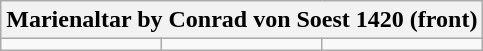<table class="wikitable centered">
<tr>
<th colspan="3" class="hintergrundfarbe6">Marienaltar by Conrad von Soest 1420 (front)</th>
</tr>
<tr>
<td></td>
<td></td>
<td></td>
</tr>
</table>
